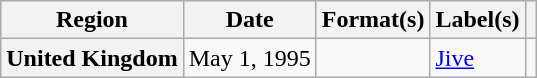<table class="wikitable plainrowheaders">
<tr>
<th scope="col">Region</th>
<th scope="col">Date</th>
<th scope="col">Format(s)</th>
<th scope="col">Label(s)</th>
<th scope="col"></th>
</tr>
<tr>
<th scope="row">United Kingdom</th>
<td>May 1, 1995</td>
<td></td>
<td><a href='#'>Jive</a></td>
<td></td>
</tr>
</table>
